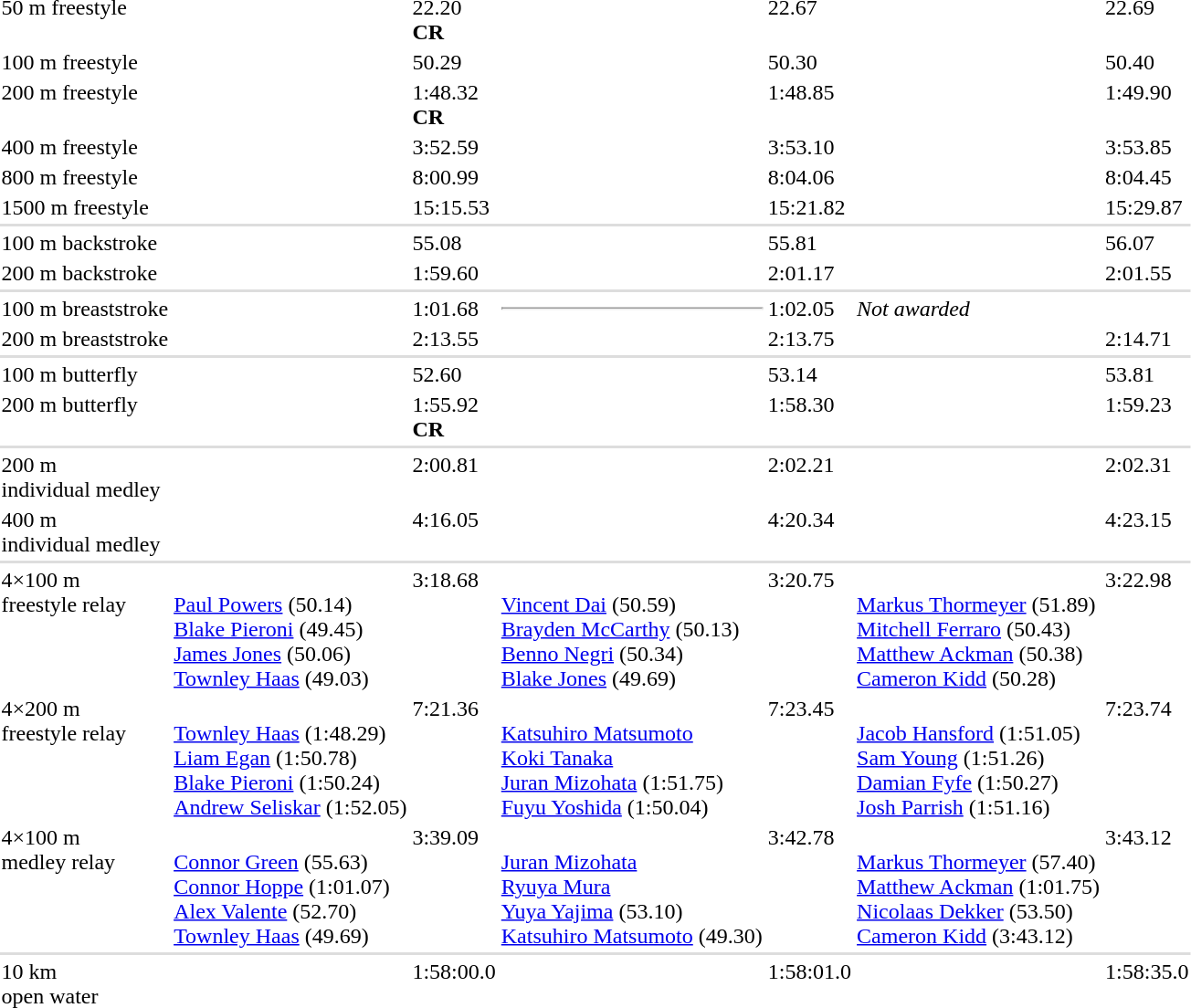<table>
<tr valign="top">
<td>50 m freestyle</td>
<td></td>
<td>22.20<br><strong>CR</strong></td>
<td></td>
<td>22.67</td>
<td></td>
<td>22.69</td>
</tr>
<tr valign="top">
<td>100 m freestyle</td>
<td></td>
<td>50.29</td>
<td></td>
<td>50.30</td>
<td></td>
<td>50.40</td>
</tr>
<tr valign="top">
<td>200 m freestyle</td>
<td></td>
<td>1:48.32<br><strong>CR</strong></td>
<td></td>
<td>1:48.85</td>
<td></td>
<td>1:49.90</td>
</tr>
<tr valign="top">
<td>400 m freestyle</td>
<td></td>
<td>3:52.59</td>
<td></td>
<td>3:53.10</td>
<td></td>
<td>3:53.85</td>
</tr>
<tr valign="top">
<td>800 m freestyle</td>
<td></td>
<td>8:00.99</td>
<td></td>
<td>8:04.06</td>
<td></td>
<td>8:04.45</td>
</tr>
<tr valign="top">
<td>1500 m freestyle</td>
<td></td>
<td>15:15.53</td>
<td></td>
<td>15:21.82</td>
<td></td>
<td>15:29.87</td>
</tr>
<tr bgcolor=#DDDDDD>
<td colspan=7></td>
</tr>
<tr valign="top">
<td>100 m backstroke</td>
<td></td>
<td>55.08</td>
<td></td>
<td>55.81</td>
<td></td>
<td>56.07</td>
</tr>
<tr valign="top">
<td>200 m backstroke</td>
<td></td>
<td>1:59.60</td>
<td></td>
<td>2:01.17</td>
<td></td>
<td>2:01.55</td>
</tr>
<tr bgcolor=#DDDDDD>
<td colspan=7></td>
</tr>
<tr valign="top">
<td>100 m breaststroke</td>
<td></td>
<td>1:01.68</td>
<td><hr></td>
<td>1:02.05</td>
<td colspan=2><em>Not awarded</em></td>
</tr>
<tr valign="top">
<td>200 m breaststroke</td>
<td></td>
<td>2:13.55</td>
<td></td>
<td>2:13.75</td>
<td></td>
<td>2:14.71</td>
</tr>
<tr bgcolor=#DDDDDD>
<td colspan=7></td>
</tr>
<tr valign="top">
<td>100 m butterfly</td>
<td></td>
<td>52.60</td>
<td></td>
<td>53.14</td>
<td></td>
<td>53.81</td>
</tr>
<tr valign="top">
<td>200 m butterfly</td>
<td></td>
<td>1:55.92<br><strong>CR</strong></td>
<td></td>
<td>1:58.30</td>
<td></td>
<td>1:59.23</td>
</tr>
<tr bgcolor=#DDDDDD>
<td colspan=7></td>
</tr>
<tr valign="top">
<td>200 m<br>individual medley</td>
<td></td>
<td>2:00.81</td>
<td></td>
<td>2:02.21</td>
<td></td>
<td>2:02.31</td>
</tr>
<tr valign="top">
<td>400 m<br>individual medley</td>
<td></td>
<td>4:16.05</td>
<td></td>
<td>4:20.34</td>
<td></td>
<td>4:23.15</td>
</tr>
<tr bgcolor=#DDDDDD>
<td colspan=7></td>
</tr>
<tr valign="top">
<td>4×100 m<br>freestyle relay</td>
<td><br><a href='#'>Paul Powers</a> (50.14)<br><a href='#'>Blake Pieroni</a> (49.45)<br><a href='#'>James Jones</a> (50.06)<br><a href='#'>Townley Haas</a> (49.03)</td>
<td>3:18.68</td>
<td><br><a href='#'>Vincent Dai</a> (50.59)<br><a href='#'>Brayden McCarthy</a> (50.13)<br><a href='#'>Benno Negri</a> (50.34)<br><a href='#'>Blake Jones</a> (49.69)</td>
<td>3:20.75</td>
<td><br><a href='#'>Markus Thormeyer</a> (51.89)<br><a href='#'>Mitchell Ferraro</a> (50.43)<br><a href='#'>Matthew Ackman</a> (50.38)<br><a href='#'>Cameron Kidd</a> (50.28)</td>
<td>3:22.98</td>
</tr>
<tr valign="top">
<td>4×200 m<br>freestyle relay</td>
<td><br><a href='#'>Townley Haas</a> (1:48.29)<br><a href='#'>Liam Egan</a> (1:50.78)<br><a href='#'>Blake Pieroni</a> (1:50.24)<br><a href='#'>Andrew Seliskar</a> (1:52.05)</td>
<td>7:21.36</td>
<td><br><a href='#'>Katsuhiro Matsumoto</a><br><a href='#'>Koki Tanaka</a><br><a href='#'>Juran Mizohata</a> (1:51.75)<br><a href='#'>Fuyu Yoshida</a> (1:50.04)</td>
<td>7:23.45</td>
<td><br><a href='#'>Jacob Hansford</a> (1:51.05)<br><a href='#'>Sam Young</a> (1:51.26)<br><a href='#'>Damian Fyfe</a> (1:50.27)<br><a href='#'>Josh Parrish</a> (1:51.16)</td>
<td>7:23.74</td>
</tr>
<tr valign="top">
<td>4×100 m<br>medley relay</td>
<td><br><a href='#'>Connor Green</a> (55.63)<br><a href='#'>Connor Hoppe</a> (1:01.07)<br><a href='#'>Alex Valente</a> (52.70)<br><a href='#'>Townley Haas</a> (49.69)</td>
<td>3:39.09</td>
<td><br><a href='#'>Juran Mizohata</a><br><a href='#'>Ryuya Mura</a><br><a href='#'>Yuya Yajima</a> (53.10)<br><a href='#'>Katsuhiro Matsumoto</a> (49.30)</td>
<td>3:42.78</td>
<td><br><a href='#'>Markus Thormeyer</a> (57.40)<br><a href='#'>Matthew Ackman</a> (1:01.75)<br><a href='#'>Nicolaas Dekker</a> (53.50)<br><a href='#'>Cameron Kidd</a> (3:43.12)</td>
<td>3:43.12</td>
</tr>
<tr bgcolor=#DDDDDD>
<td colspan=7></td>
</tr>
<tr valign="top">
<td>10 km<br>open water</td>
<td></td>
<td>1:58:00.0</td>
<td></td>
<td>1:58:01.0</td>
<td></td>
<td>1:58:35.0</td>
</tr>
</table>
